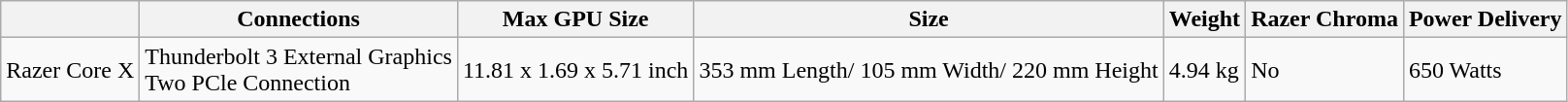<table class="wikitable sortable">
<tr>
<th></th>
<th>Connections</th>
<th>Max GPU Size</th>
<th>Size</th>
<th>Weight</th>
<th>Razer Chroma</th>
<th>Power Delivery</th>
</tr>
<tr>
<td>Razer Core X</td>
<td>Thunderbolt 3 External Graphics<br>Two PCle Connection</td>
<td>11.81 x 1.69 x 5.71 inch</td>
<td>353 mm Length/ 105 mm Width/ 220 mm Height</td>
<td>4.94 kg</td>
<td>No</td>
<td>650 Watts</td>
</tr>
</table>
